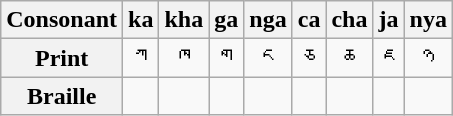<table class="wikitable" style="text-align:center">
<tr>
<th>Consonant</th>
<th>ka</th>
<th>kha</th>
<th>ga</th>
<th>nga</th>
<th>ca</th>
<th>cha</th>
<th>ja</th>
<th>nya</th>
</tr>
<tr>
<th>Print</th>
<td><span>ཀ </span></td>
<td><span>ཁ </span></td>
<td><span>ག </span></td>
<td><span>ང </span></td>
<td><span>ཅ </span></td>
<td><span>ཆ </span></td>
<td><span>ཇ </span></td>
<td><span>ཉ </span></td>
</tr>
<tr>
<th>Braille</th>
<td></td>
<td></td>
<td></td>
<td></td>
<td></td>
<td></td>
<td></td>
<td></td>
</tr>
</table>
